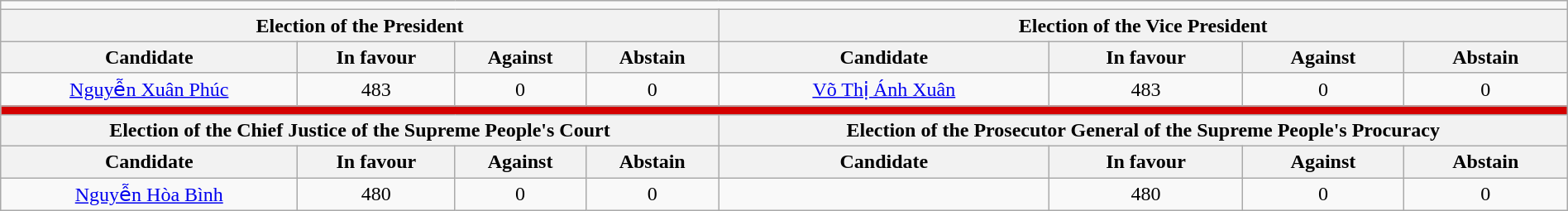<table class="wikitable" width="100%" style="text-align: center;">
<tr>
<td colspan="8"></td>
</tr>
<tr>
<th colspan="4">Election of the President</th>
<th colspan="4">Election of the Vice President</th>
</tr>
<tr>
<th>Candidate</th>
<th>In favour</th>
<th>Against</th>
<th>Abstain</th>
<th>Candidate</th>
<th>In favour</th>
<th>Against</th>
<th>Abstain</th>
</tr>
<tr>
<td><a href='#'>Nguyễn Xuân Phúc</a></td>
<td>483</td>
<td>0</td>
<td>0</td>
<td><a href='#'>Võ Thị Ánh Xuân</a></td>
<td>483</td>
<td>0</td>
<td>0</td>
</tr>
<tr style="background:#D40000; height: 2pt">
<td colspan="8"></td>
</tr>
<tr>
<th colspan="4">Election of the Chief Justice of the Supreme People's Court</th>
<th colspan="4">Election of the Prosecutor General of the Supreme People's Procuracy</th>
</tr>
<tr>
<th>Candidate</th>
<th>In favour</th>
<th>Against</th>
<th>Abstain</th>
<th>Candidate</th>
<th>In favour</th>
<th>Against</th>
<th>Abstain</th>
</tr>
<tr>
<td><a href='#'>Nguyễn Hòa Bình</a></td>
<td>480</td>
<td>0</td>
<td>0</td>
<td></td>
<td>480</td>
<td>0</td>
<td>0</td>
</tr>
</table>
